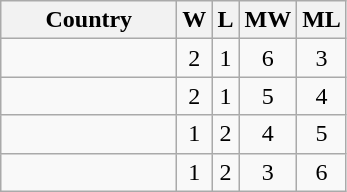<table class="wikitable sortable" style="text-align:center">
<tr>
<th width=110>Country</th>
<th>W</th>
<th>L</th>
<th>MW</th>
<th>ML</th>
</tr>
<tr>
<td align=left><strong></strong></td>
<td>2</td>
<td>1</td>
<td>6</td>
<td>3</td>
</tr>
<tr>
<td align=left></td>
<td>2</td>
<td>1</td>
<td>5</td>
<td>4</td>
</tr>
<tr>
<td align=left></td>
<td>1</td>
<td>2</td>
<td>4</td>
<td>5</td>
</tr>
<tr>
<td align=left></td>
<td>1</td>
<td>2</td>
<td>3</td>
<td>6</td>
</tr>
</table>
